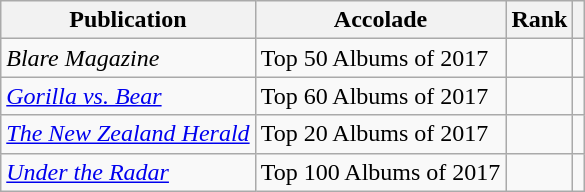<table class="sortable wikitable">
<tr>
<th>Publication</th>
<th>Accolade</th>
<th>Rank</th>
<th class="unsortable"></th>
</tr>
<tr>
<td><em>Blare Magazine</em></td>
<td>Top 50 Albums of 2017</td>
<td></td>
<td></td>
</tr>
<tr>
<td><em><a href='#'>Gorilla vs. Bear</a></em></td>
<td>Top 60 Albums of 2017</td>
<td></td>
<td></td>
</tr>
<tr>
<td><em><a href='#'>The New Zealand Herald</a></em></td>
<td>Top 20 Albums of 2017</td>
<td></td>
<td></td>
</tr>
<tr>
<td><em><a href='#'>Under the Radar</a></em></td>
<td>Top 100 Albums of 2017</td>
<td></td>
<td></td>
</tr>
</table>
